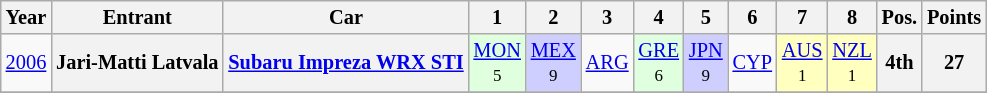<table class="wikitable" style="text-align:center; font-size:85%">
<tr>
<th>Year</th>
<th>Entrant</th>
<th>Car</th>
<th>1</th>
<th>2</th>
<th>3</th>
<th>4</th>
<th>5</th>
<th>6</th>
<th>7</th>
<th>8</th>
<th>Pos.</th>
<th>Points</th>
</tr>
<tr>
<td><a href='#'>2006</a></td>
<th nowrap>Jari-Matti Latvala</th>
<th nowrap><a href='#'>Subaru Impreza WRX STI</a></th>
<td style="background:#DFFFDF;"><a href='#'>MON</a><br><small>5</small></td>
<td style="background:#CFCFFF;"><a href='#'>MEX</a><br><small>9</small></td>
<td><a href='#'>ARG</a></td>
<td style="background:#DFFFDF;"><a href='#'>GRE</a><br><small>6</small></td>
<td style="background:#CFCFFF;"><a href='#'>JPN</a><br><small>9</small></td>
<td><a href='#'>CYP</a></td>
<td style="background:#FFFFBF;"><a href='#'>AUS</a><br><small>1</small></td>
<td style="background:#FFFFBF;"><a href='#'>NZL</a><br><small>1</small></td>
<th>4th</th>
<th>27</th>
</tr>
<tr>
</tr>
</table>
